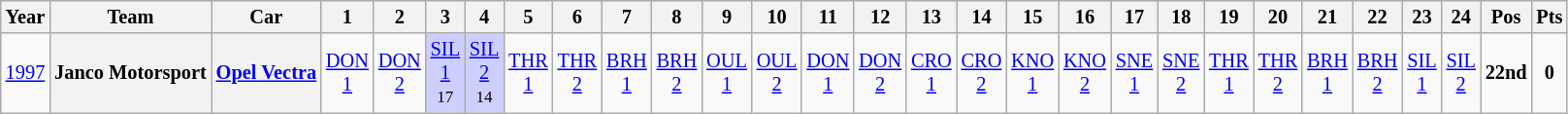<table class="wikitable" style="text-align:center; font-size:85%">
<tr>
<th>Year</th>
<th>Team</th>
<th>Car</th>
<th>1</th>
<th>2</th>
<th>3</th>
<th>4</th>
<th>5</th>
<th>6</th>
<th>7</th>
<th>8</th>
<th>9</th>
<th>10</th>
<th>11</th>
<th>12</th>
<th>13</th>
<th>14</th>
<th>15</th>
<th>16</th>
<th>17</th>
<th>18</th>
<th>19</th>
<th>20</th>
<th>21</th>
<th>22</th>
<th>23</th>
<th>24</th>
<th>Pos</th>
<th>Pts</th>
</tr>
<tr>
<td><a href='#'>1997</a></td>
<th nowrap>Janco Motorsport</th>
<th nowrap><a href='#'>Opel Vectra</a></th>
<td><a href='#'>DON<br>1</a><br><small></small></td>
<td><a href='#'>DON<br>2</a><br><small></small></td>
<td style="background:#CFCFFF;"><a href='#'>SIL<br>1</a><br><small>17</small></td>
<td style="background:#CFCFFF;"><a href='#'>SIL<br>2</a><br><small>14</small></td>
<td><a href='#'>THR<br>1</a><br><small></small></td>
<td><a href='#'>THR<br>2</a><br><small></small></td>
<td><a href='#'>BRH<br>1</a><br><small></small></td>
<td><a href='#'>BRH<br>2</a><br><small></small></td>
<td><a href='#'>OUL<br>1</a><br><small></small></td>
<td><a href='#'>OUL<br>2</a><br><small></small></td>
<td><a href='#'>DON<br>1</a><br><small></small></td>
<td><a href='#'>DON<br>2</a><br><small></small></td>
<td><a href='#'>CRO<br>1</a><br><small></small></td>
<td><a href='#'>CRO<br>2</a><br><small></small></td>
<td><a href='#'>KNO<br>1</a><br><small></small></td>
<td><a href='#'>KNO<br>2</a><br><small></small></td>
<td><a href='#'>SNE<br>1</a><br><small></small></td>
<td><a href='#'>SNE<br>2</a><br><small></small></td>
<td><a href='#'>THR<br>1</a><br><small></small></td>
<td><a href='#'>THR<br>2</a><br><small></small></td>
<td><a href='#'>BRH<br>1</a><br><small></small></td>
<td><a href='#'>BRH<br>2</a><br><small></small></td>
<td><a href='#'>SIL<br>1</a><br><small></small></td>
<td><a href='#'>SIL<br>2</a><br><small></small></td>
<td><strong>22nd</strong></td>
<td><strong>0</strong></td>
</tr>
</table>
